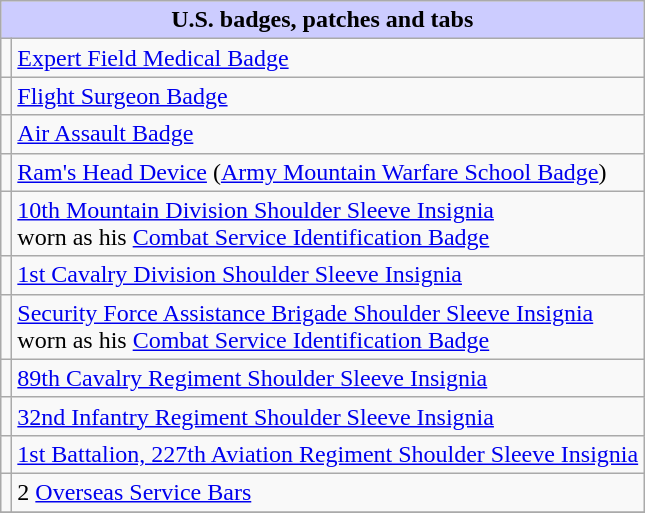<table class="wikitable">
<tr style="background:#ccf; text-align:center;">
<td colspan=2><strong>U.S. badges, patches and tabs</strong></td>
</tr>
<tr>
<td align = center></td>
<td><a href='#'>Expert Field Medical Badge</a></td>
</tr>
<tr>
<td align = center></td>
<td><a href='#'>Flight Surgeon Badge</a></td>
</tr>
<tr>
<td align=center></td>
<td><a href='#'>Air Assault Badge</a></td>
</tr>
<tr>
<td align=center></td>
<td><a href='#'>Ram's Head Device</a> (<a href='#'>Army Mountain Warfare School Badge</a>)</td>
</tr>
<tr>
<td align=center></td>
<td><a href='#'>10th Mountain Division Shoulder Sleeve Insignia</a><br>worn as his <a href='#'>Combat Service Identification Badge</a></td>
</tr>
<tr>
<td align=center></td>
<td><a href='#'>1st Cavalry Division Shoulder Sleeve Insignia</a></td>
</tr>
<tr>
<td align=center></td>
<td><a href='#'>Security Force Assistance Brigade Shoulder Sleeve Insignia</a><br>worn as his <a href='#'>Combat Service Identification Badge</a></td>
</tr>
<tr>
<td align=center></td>
<td><a href='#'>89th Cavalry Regiment Shoulder Sleeve Insignia</a></td>
</tr>
<tr>
<td align=center></td>
<td><a href='#'>32nd Infantry Regiment Shoulder Sleeve Insignia</a></td>
</tr>
<tr>
<td align=center></td>
<td><a href='#'>1st Battalion, 227th Aviation Regiment Shoulder Sleeve Insignia</a></td>
</tr>
<tr>
<td align=center></td>
<td>2 <a href='#'>Overseas Service Bars</a></td>
</tr>
<tr style="background:#ccf; text-align:center;">
</tr>
</table>
